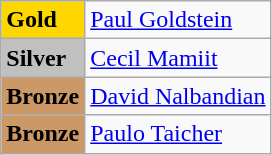<table class="wikitable">
<tr>
<td bgcolor="gold"><strong>Gold</strong></td>
<td> <a href='#'>Paul Goldstein</a></td>
</tr>
<tr>
<td bgcolor="silver"><strong>Silver</strong></td>
<td> <a href='#'>Cecil Mamiit</a></td>
</tr>
<tr>
<td bgcolor="CC9966"><strong>Bronze</strong></td>
<td> <a href='#'>David Nalbandian</a></td>
</tr>
<tr>
<td bgcolor="CC9966"><strong>Bronze</strong></td>
<td> <a href='#'>Paulo Taicher</a></td>
</tr>
</table>
